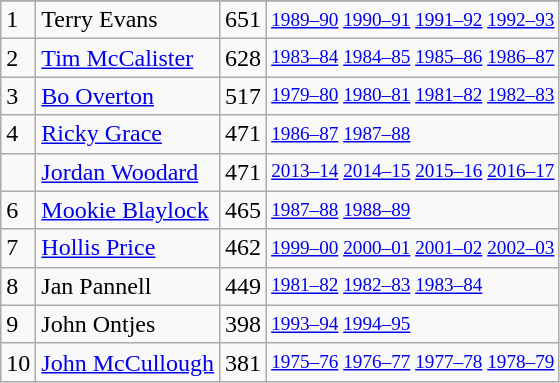<table class="wikitable">
<tr>
</tr>
<tr>
<td>1</td>
<td>Terry Evans</td>
<td>651</td>
<td style="font-size:80%;"><a href='#'>1989–90</a> <a href='#'>1990–91</a> <a href='#'>1991–92</a> <a href='#'>1992–93</a></td>
</tr>
<tr>
<td>2</td>
<td><a href='#'>Tim McCalister</a></td>
<td>628</td>
<td style="font-size:80%;"><a href='#'>1983–84</a> <a href='#'>1984–85</a> <a href='#'>1985–86</a> <a href='#'>1986–87</a></td>
</tr>
<tr>
<td>3</td>
<td><a href='#'>Bo Overton</a></td>
<td>517</td>
<td style="font-size:80%;"><a href='#'>1979–80</a> <a href='#'>1980–81</a> <a href='#'>1981–82</a> <a href='#'>1982–83</a></td>
</tr>
<tr>
<td>4</td>
<td><a href='#'>Ricky Grace</a></td>
<td>471</td>
<td style="font-size:80%;"><a href='#'>1986–87</a> <a href='#'>1987–88</a></td>
</tr>
<tr>
<td></td>
<td><a href='#'>Jordan Woodard</a></td>
<td>471</td>
<td style="font-size:80%;"><a href='#'>2013–14</a> <a href='#'>2014–15</a> <a href='#'>2015–16</a> <a href='#'>2016–17</a></td>
</tr>
<tr>
<td>6</td>
<td><a href='#'>Mookie Blaylock</a></td>
<td>465</td>
<td style="font-size:80%;"><a href='#'>1987–88</a> <a href='#'>1988–89</a></td>
</tr>
<tr>
<td>7</td>
<td><a href='#'>Hollis Price</a></td>
<td>462</td>
<td style="font-size:80%;"><a href='#'>1999–00</a> <a href='#'>2000–01</a> <a href='#'>2001–02</a> <a href='#'>2002–03</a></td>
</tr>
<tr>
<td>8</td>
<td>Jan Pannell</td>
<td>449</td>
<td style="font-size:80%;"><a href='#'>1981–82</a> <a href='#'>1982–83</a> <a href='#'>1983–84</a></td>
</tr>
<tr>
<td>9</td>
<td>John Ontjes</td>
<td>398</td>
<td style="font-size:80%;"><a href='#'>1993–94</a> <a href='#'>1994–95</a></td>
</tr>
<tr>
<td>10</td>
<td><a href='#'>John McCullough</a></td>
<td>381</td>
<td style="font-size:80%;"><a href='#'>1975–76</a> <a href='#'>1976–77</a> <a href='#'>1977–78</a> <a href='#'>1978–79</a></td>
</tr>
</table>
